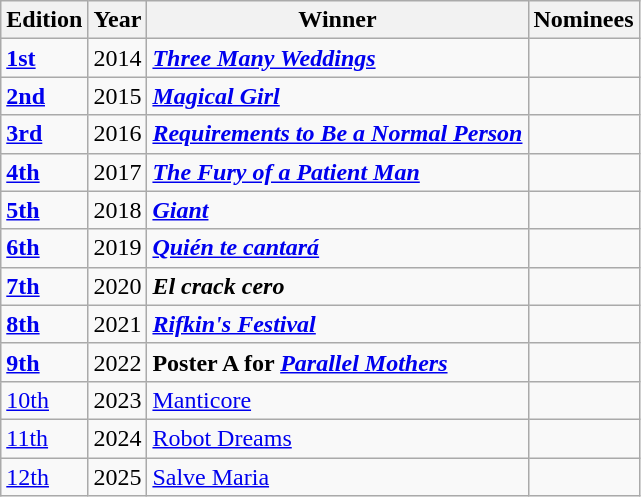<table class="wikitable">
<tr>
<th>Edition</th>
<th>Year</th>
<th>Winner</th>
<th>Nominees</th>
</tr>
<tr>
<td><strong><a href='#'>1st</a></strong></td>
<td>2014</td>
<td><strong><em><a href='#'>Three Many Weddings</a></em></strong></td>
<td></td>
</tr>
<tr>
<td><strong><a href='#'>2nd</a></strong></td>
<td>2015</td>
<td><strong><em><a href='#'>Magical Girl</a></em></strong></td>
<td></td>
</tr>
<tr>
<td><strong><a href='#'>3rd</a></strong></td>
<td>2016</td>
<td><strong><em><a href='#'>Requirements to Be a Normal Person</a></em></strong></td>
<td></td>
</tr>
<tr>
<td><strong><a href='#'>4th</a></strong></td>
<td>2017</td>
<td><strong><em><a href='#'>The Fury of a Patient Man</a></em></strong></td>
<td></td>
</tr>
<tr>
<td><strong><a href='#'>5th</a></strong></td>
<td>2018</td>
<td><strong><em><a href='#'>Giant</a></em></strong></td>
<td></td>
</tr>
<tr>
<td><strong><a href='#'>6th</a></strong></td>
<td>2019</td>
<td><strong><em><a href='#'>Quién te cantará</a></em></strong></td>
<td></td>
</tr>
<tr>
<td><strong><a href='#'>7th</a></strong></td>
<td>2020</td>
<td><strong><em>El crack cero</em></strong></td>
<td></td>
</tr>
<tr>
<td><strong><a href='#'>8th</a></strong></td>
<td>2021</td>
<td><strong><em><a href='#'>Rifkin's Festival</a></em></strong></td>
<td></td>
</tr>
<tr>
<td><strong><a href='#'>9th</a></strong></td>
<td>2022</td>
<td><strong>Poster A for <em><a href='#'>Parallel Mothers</a><strong><em></td>
<td></td>
</tr>
<tr>
<td></strong><a href='#'>10th</a><strong></td>
<td>2023</td>
<td></em></strong><a href='#'>Manticore</a><strong><em></td>
<td></td>
</tr>
<tr>
<td></strong><a href='#'>11th</a><strong></td>
<td>2024</td>
<td></em></strong><a href='#'>Robot Dreams</a><strong><em></td>
<td></td>
</tr>
<tr>
<td></strong><a href='#'>12th</a><strong></td>
<td>2025</td>
<td></em></strong><a href='#'>Salve Maria</a><strong><em></td>
<td></td>
</tr>
</table>
